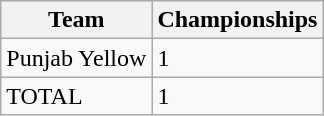<table class="wikitable">
<tr>
<th>Team</th>
<th>Championships</th>
</tr>
<tr>
<td>Punjab Yellow</td>
<td>1</td>
</tr>
<tr>
<td>TOTAL</td>
<td>1</td>
</tr>
</table>
